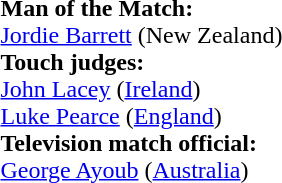<table style="width:100%; font-size:100%;">
<tr>
<td><br><strong>Man of the Match:</strong>
<br><a href='#'>Jordie Barrett</a> (New Zealand)<br><strong>Touch judges:</strong>
<br><a href='#'>John Lacey</a> (<a href='#'>Ireland</a>)
<br><a href='#'>Luke Pearce</a> (<a href='#'>England</a>)
<br><strong>Television match official:</strong>
<br><a href='#'>George Ayoub</a> (<a href='#'>Australia</a>)</td>
</tr>
</table>
